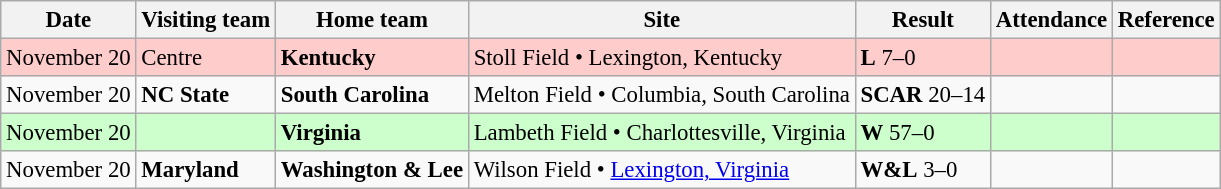<table class="wikitable" style="font-size:95%;">
<tr>
<th>Date</th>
<th>Visiting team</th>
<th>Home team</th>
<th>Site</th>
<th>Result</th>
<th>Attendance</th>
<th class="unsortable">Reference</th>
</tr>
<tr bgcolor=ffcccc>
<td>November 20</td>
<td>Centre</td>
<td><strong>Kentucky</strong></td>
<td>Stoll Field • Lexington, Kentucky</td>
<td><strong>L</strong> 7–0</td>
<td></td>
<td></td>
</tr>
<tr bgcolor=>
<td>November 20</td>
<td><strong>NC State</strong></td>
<td><strong>South Carolina</strong></td>
<td>Melton Field • Columbia, South Carolina</td>
<td><strong>SCAR</strong> 20–14</td>
<td></td>
<td></td>
</tr>
<tr bgcolor=ccffcc>
<td>November 20</td>
<td></td>
<td><strong>Virginia</strong></td>
<td>Lambeth Field • Charlottesville, Virginia</td>
<td><strong>W</strong> 57–0</td>
<td></td>
<td></td>
</tr>
<tr bgcolor=>
<td>November 20</td>
<td><strong>Maryland</strong></td>
<td><strong>Washington & Lee</strong></td>
<td>Wilson Field • <a href='#'>Lexington, Virginia</a></td>
<td><strong>W&L</strong> 3–0</td>
<td></td>
<td></td>
</tr>
</table>
